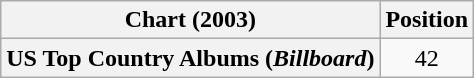<table class="wikitable plainrowheaders" style="text-align:center">
<tr>
<th scope="col">Chart (2003)</th>
<th scope="col">Position</th>
</tr>
<tr>
<th scope="row">US Top Country Albums (<em>Billboard</em>)</th>
<td>42</td>
</tr>
</table>
